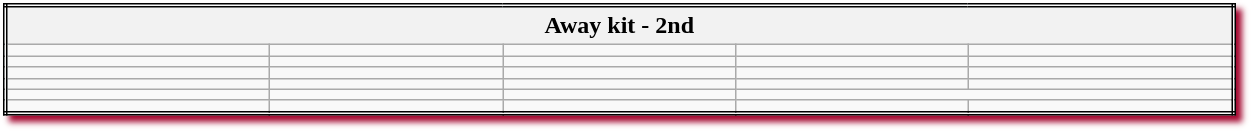<table class="wikitable mw-collapsible mw-collapsed" style="width:65%; border:double #000000; box-shadow: 4px 4px 4px #a40931;">
<tr>
<th colspan="5">Away kit - 2nd</th>
</tr>
<tr>
<td></td>
<td></td>
<td></td>
<td></td>
<td></td>
</tr>
<tr>
<td></td>
<td></td>
<td></td>
<td></td>
<td></td>
</tr>
<tr>
<td></td>
<td></td>
<td></td>
<td></td>
<td></td>
</tr>
<tr>
<td></td>
<td></td>
<td></td>
<td></td>
<td></td>
</tr>
<tr>
<td></td>
<td></td>
<td></td>
</tr>
<tr>
<td></td>
<td></td>
<td></td>
<td></td>
<td></td>
</tr>
</table>
